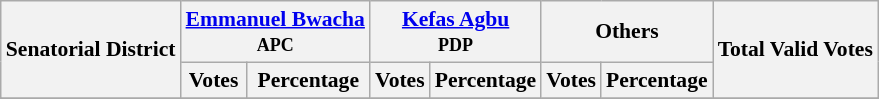<table class="wikitable sortable" style=" font-size: 90%">
<tr>
<th rowspan="2">Senatorial District</th>
<th colspan="2"><a href='#'>Emmanuel Bwacha</a><br><small>APC</small></th>
<th colspan="2"><a href='#'>Kefas Agbu</a><br><small>PDP</small></th>
<th colspan="2">Others</th>
<th rowspan="2">Total Valid Votes</th>
</tr>
<tr>
<th>Votes</th>
<th>Percentage</th>
<th>Votes</th>
<th>Percentage</th>
<th>Votes</th>
<th>Percentage</th>
</tr>
<tr>
</tr>
<tr>
</tr>
<tr>
</tr>
<tr>
</tr>
<tr>
</tr>
<tr>
</tr>
</table>
